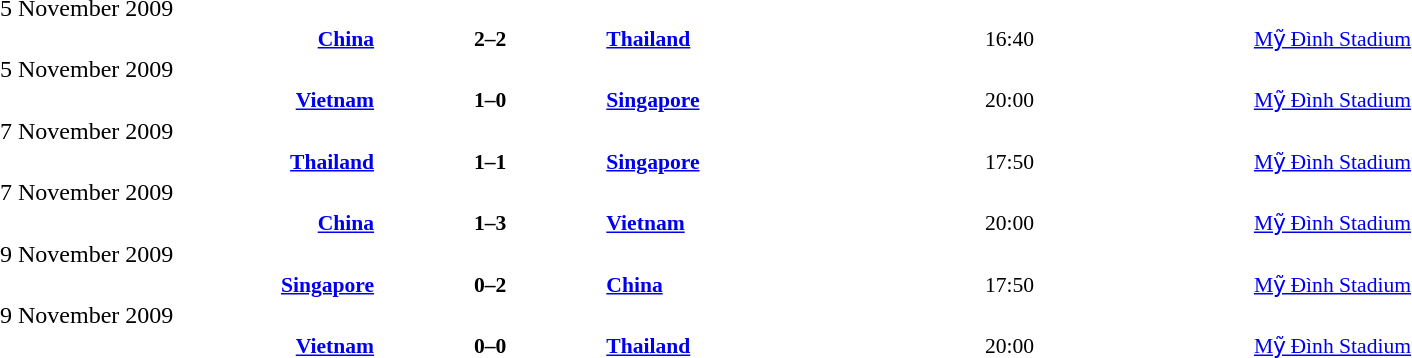<table width=100% cellspacing=1>
<tr>
<th width=20%></th>
<th width=12%></th>
<th width=20%></th>
<th></th>
<th width=33%></th>
</tr>
<tr>
<td>5 November 2009</td>
</tr>
<tr style=font-size:90%>
<td align=right><strong><a href='#'>China</a></strong> </td>
<td align=center><strong>2–2</strong></td>
<td> <strong><a href='#'>Thailand</a></strong></td>
<td>16:40</td>
<td><a href='#'>Mỹ Đình Stadium</a></td>
<td><em></em></td>
</tr>
<tr>
<td>5 November 2009</td>
</tr>
<tr style=font-size:90%>
<td align=right><strong><a href='#'>Vietnam</a></strong> </td>
<td align=center><strong>1–0</strong></td>
<td> <strong><a href='#'>Singapore</a></strong></td>
<td>20:00</td>
<td><a href='#'>Mỹ Đình Stadium</a></td>
<td><em></em></td>
</tr>
<tr>
<td>7 November 2009</td>
</tr>
<tr style=font-size:90%>
<td align=right><strong><a href='#'>Thailand</a></strong> </td>
<td align=center><strong>1–1</strong></td>
<td> <strong><a href='#'>Singapore</a></strong></td>
<td>17:50</td>
<td><a href='#'>Mỹ Đình Stadium</a></td>
<td><em></em></td>
</tr>
<tr>
<td>7 November 2009</td>
</tr>
<tr style=font-size:90%>
<td align=right><strong><a href='#'>China</a></strong> </td>
<td align=center><strong>1–3</strong></td>
<td> <strong><a href='#'>Vietnam</a></strong></td>
<td>20:00</td>
<td><a href='#'>Mỹ Đình Stadium</a></td>
<td><em></em></td>
</tr>
<tr>
<td>9 November 2009</td>
</tr>
<tr style=font-size:90%>
<td align=right><strong><a href='#'>Singapore</a></strong> </td>
<td align=center><strong>0–2</strong></td>
<td> <strong><a href='#'>China</a></strong></td>
<td>17:50</td>
<td><a href='#'>Mỹ Đình Stadium</a></td>
<td><em></em></td>
</tr>
<tr>
<td>9 November 2009</td>
</tr>
<tr style=font-size:90%>
<td align=right><strong><a href='#'>Vietnam</a></strong> </td>
<td align=center><strong>0–0</strong></td>
<td> <strong><a href='#'>Thailand</a></strong></td>
<td>20:00</td>
<td><a href='#'>Mỹ Đình Stadium</a></td>
<td><em></em></td>
</tr>
</table>
